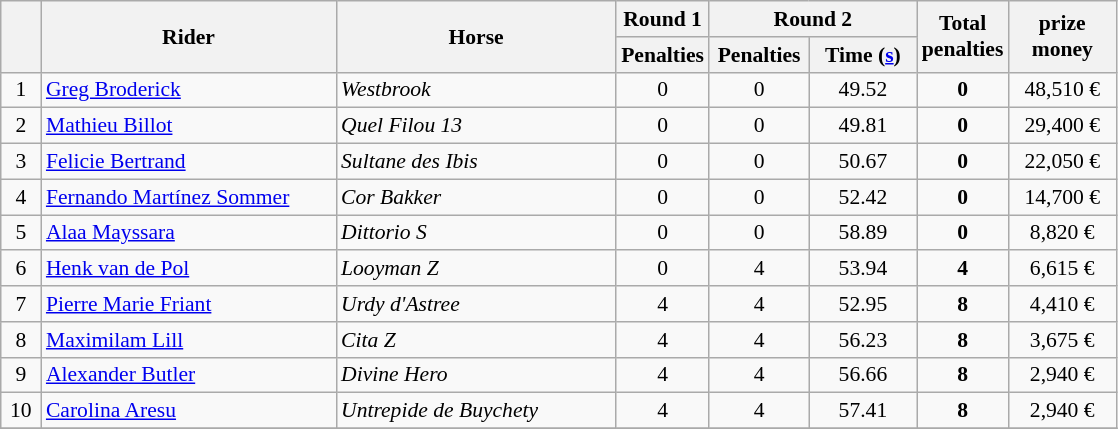<table class="wikitable" style="font-size: 90%; text-align:center">
<tr>
<th rowspan=2 width=20></th>
<th rowspan=2 width=190>Rider</th>
<th rowspan=2 width=180>Horse</th>
<th>Round 1</th>
<th colspan=2>Round 2</th>
<th rowspan=2>Total<br>penalties</th>
<th rowspan=2 width=65>prize<br>money</th>
</tr>
<tr>
<th width=50>Penalties</th>
<th width=60>Penalties</th>
<th width=65>Time (<a href='#'>s</a>)</th>
</tr>
<tr>
<td>1</td>
<td align=left> <a href='#'>Greg Broderick</a></td>
<td align=left><em>Westbrook</em></td>
<td>0</td>
<td>0</td>
<td>49.52</td>
<td><strong>0</strong></td>
<td>48,510 €</td>
</tr>
<tr>
<td>2</td>
<td align=left> <a href='#'>Mathieu Billot</a></td>
<td align=left><em>Quel Filou 13</em></td>
<td>0</td>
<td>0</td>
<td>49.81</td>
<td><strong>0</strong></td>
<td>29,400 €</td>
</tr>
<tr>
<td>3</td>
<td align=left> <a href='#'>Felicie Bertrand</a></td>
<td align=left><em>Sultane des Ibis</em></td>
<td>0</td>
<td>0</td>
<td>50.67</td>
<td><strong>0</strong></td>
<td>22,050 €</td>
</tr>
<tr>
<td>4</td>
<td align=left> <a href='#'>Fernando Martínez Sommer</a></td>
<td align=left><em>Cor Bakker</em></td>
<td>0</td>
<td>0</td>
<td>52.42</td>
<td><strong>0</strong></td>
<td>14,700 €</td>
</tr>
<tr>
<td>5</td>
<td align=left> <a href='#'>Alaa Mayssara</a></td>
<td align=left><em>Dittorio S</em></td>
<td>0</td>
<td>0</td>
<td>58.89</td>
<td><strong>0</strong></td>
<td>8,820 €</td>
</tr>
<tr>
<td>6</td>
<td align=left> <a href='#'>Henk van de Pol</a></td>
<td align=left><em>Looyman Z</em></td>
<td>0</td>
<td>4</td>
<td>53.94</td>
<td><strong>4</strong></td>
<td>6,615 €</td>
</tr>
<tr>
<td>7</td>
<td align=left> <a href='#'>Pierre Marie Friant</a></td>
<td align=left><em>Urdy d'Astree</em></td>
<td>4</td>
<td>4</td>
<td>52.95</td>
<td><strong>8</strong></td>
<td>4,410 €</td>
</tr>
<tr>
<td>8</td>
<td align=left> <a href='#'>Maximilam Lill</a></td>
<td align=left><em>Cita Z</em></td>
<td>4</td>
<td>4</td>
<td>56.23</td>
<td><strong>8</strong></td>
<td>3,675 €</td>
</tr>
<tr>
<td>9</td>
<td align=left> <a href='#'>Alexander Butler</a></td>
<td align=left><em>Divine Hero</em></td>
<td>4</td>
<td>4</td>
<td>56.66</td>
<td><strong>8</strong></td>
<td>2,940 €</td>
</tr>
<tr>
<td>10</td>
<td align=left> <a href='#'>Carolina Aresu</a></td>
<td align=left><em>Untrepide de Buychety</em></td>
<td>4</td>
<td>4</td>
<td>57.41</td>
<td><strong>8</strong></td>
<td>2,940 €</td>
</tr>
<tr>
</tr>
</table>
